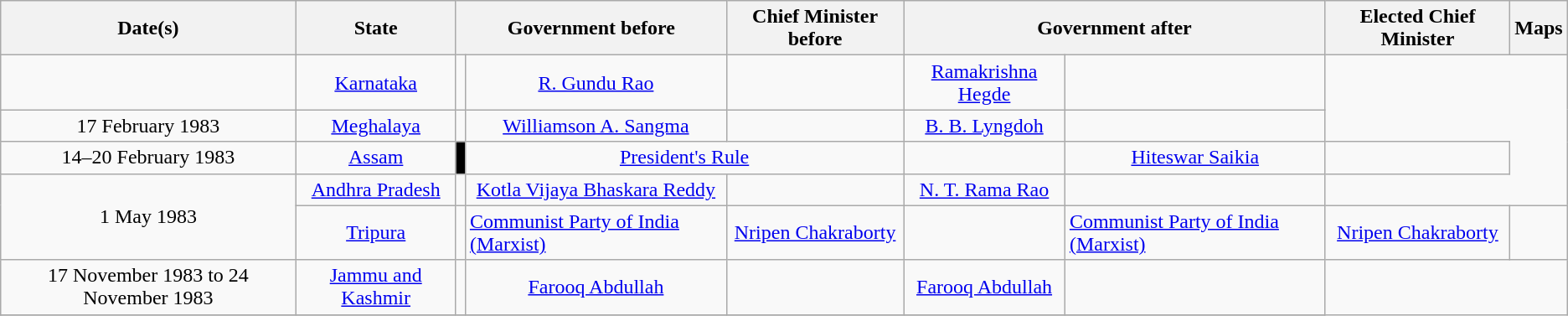<table class="wikitable" style="text-align:center;">
<tr>
<th>Date(s)</th>
<th>State</th>
<th colspan="2">Government before</th>
<th>Chief Minister before</th>
<th colspan="2">Government after</th>
<th>Elected Chief Minister</th>
<th>Maps</th>
</tr>
<tr>
<td></td>
<td><a href='#'>Karnataka</a></td>
<td></td>
<td><a href='#'>R. Gundu Rao</a></td>
<td></td>
<td><a href='#'>Ramakrishna Hegde</a></td>
<td></td>
</tr>
<tr>
<td>17 February 1983</td>
<td><a href='#'>Meghalaya</a></td>
<td></td>
<td><a href='#'>Williamson A. Sangma</a></td>
<td></td>
<td><a href='#'>B. B. Lyngdoh</a></td>
<td></td>
</tr>
<tr>
<td>14–20 February 1983</td>
<td><a href='#'>Assam</a></td>
<td bgcolor="#000000"></td>
<td colspan="2" align="center"><a href='#'>President's Rule</a></td>
<td></td>
<td><a href='#'>Hiteswar Saikia</a></td>
<td></td>
</tr>
<tr>
<td rowspan="2">1 May 1983</td>
<td><a href='#'>Andhra Pradesh</a></td>
<td></td>
<td><a href='#'>Kotla Vijaya Bhaskara Reddy</a></td>
<td></td>
<td><a href='#'>N. T. Rama Rao</a></td>
<td></td>
</tr>
<tr>
<td><a href='#'>Tripura</a></td>
<td></td>
<td align="left"><a href='#'>Communist Party of India (Marxist)</a></td>
<td><a href='#'>Nripen Chakraborty</a></td>
<td></td>
<td align="left"><a href='#'>Communist Party of India (Marxist)</a></td>
<td><a href='#'>Nripen Chakraborty</a></td>
<td></td>
</tr>
<tr>
<td>17 November 1983 to 24 November 1983</td>
<td><a href='#'>Jammu and Kashmir</a></td>
<td></td>
<td><a href='#'>Farooq Abdullah</a></td>
<td></td>
<td><a href='#'>Farooq Abdullah</a></td>
<td></td>
</tr>
<tr>
</tr>
</table>
